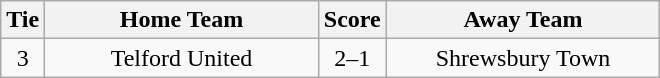<table class="wikitable" style="text-align:center;">
<tr>
<th width=20>Tie</th>
<th width=175>Home Team</th>
<th width=20>Score</th>
<th width=175>Away Team</th>
</tr>
<tr>
<td>3</td>
<td>Telford United</td>
<td>2–1</td>
<td>Shrewsbury Town</td>
</tr>
</table>
